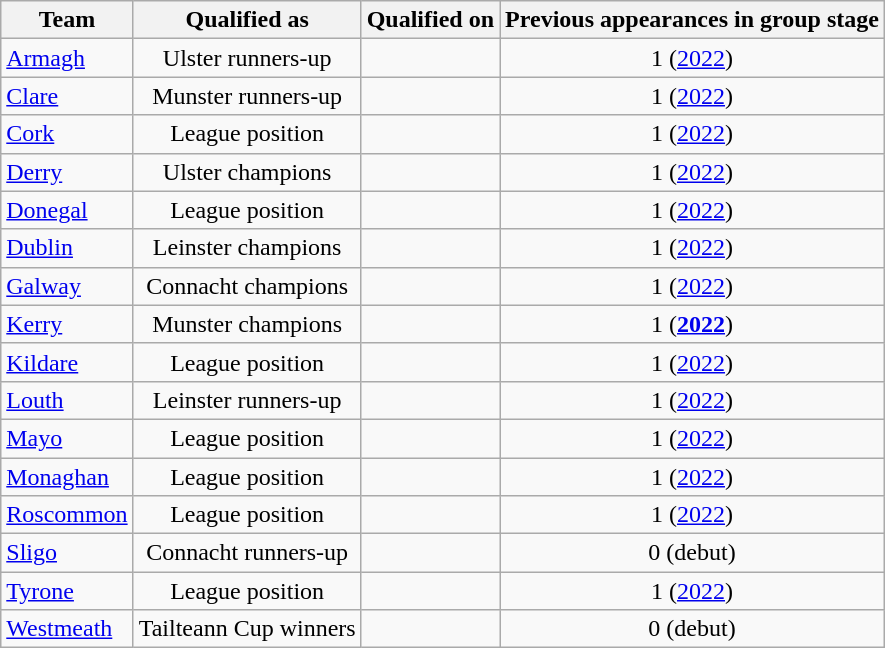<table class="wikitable sortable" style="text-align:center">
<tr>
<th>Team</th>
<th>Qualified as</th>
<th>Qualified on</th>
<th><strong>Previous appearances in</strong> group stage</th>
</tr>
<tr>
<td align="left"> <a href='#'>Armagh</a></td>
<td>Ulster runners-up</td>
<td></td>
<td>1 (<a href='#'>2022</a>)</td>
</tr>
<tr>
<td align="left"> <a href='#'>Clare</a></td>
<td>Munster runners-up</td>
<td></td>
<td>1 (<a href='#'>2022</a>)</td>
</tr>
<tr>
<td align="left"> <a href='#'>Cork</a></td>
<td>League position</td>
<td></td>
<td>1 (<a href='#'>2022</a>)</td>
</tr>
<tr>
<td align="left"> <a href='#'>Derry</a></td>
<td>Ulster champions</td>
<td></td>
<td>1 (<a href='#'>2022</a>)</td>
</tr>
<tr>
<td align="left"> <a href='#'>Donegal</a></td>
<td>League position</td>
<td></td>
<td>1 (<a href='#'>2022</a>)</td>
</tr>
<tr>
<td align="left"> <a href='#'>Dublin</a></td>
<td>Leinster champions</td>
<td></td>
<td>1 (<a href='#'>2022</a>)</td>
</tr>
<tr>
<td align="left"> <a href='#'>Galway</a></td>
<td>Connacht champions</td>
<td></td>
<td>1 (<a href='#'>2022</a>)</td>
</tr>
<tr>
<td align="left"> <a href='#'>Kerry</a></td>
<td>Munster champions</td>
<td></td>
<td>1 (<a href='#'><strong>2022</strong></a>)</td>
</tr>
<tr>
<td align="left"> <a href='#'>Kildare</a></td>
<td>League position</td>
<td></td>
<td>1 (<a href='#'>2022</a>)</td>
</tr>
<tr>
<td align="left"> <a href='#'>Louth</a></td>
<td>Leinster runners-up</td>
<td></td>
<td>1 (<a href='#'>2022</a>)</td>
</tr>
<tr>
<td align="left"> <a href='#'>Mayo</a></td>
<td>League position</td>
<td></td>
<td>1 (<a href='#'>2022</a>)</td>
</tr>
<tr>
<td align="left"> <a href='#'>Monaghan</a></td>
<td>League position</td>
<td></td>
<td>1 (<a href='#'>2022</a>)</td>
</tr>
<tr>
<td align="left"> <a href='#'>Roscommon</a></td>
<td>League position</td>
<td></td>
<td>1 (<a href='#'>2022</a>)</td>
</tr>
<tr>
<td align="left"> <a href='#'>Sligo</a></td>
<td>Connacht runners-up</td>
<td></td>
<td>0 (debut)</td>
</tr>
<tr>
<td align="left"> <a href='#'>Tyrone</a></td>
<td>League position</td>
<td></td>
<td>1 (<a href='#'>2022</a>)</td>
</tr>
<tr>
<td align="left"> <a href='#'>Westmeath</a></td>
<td>Tailteann Cup winners</td>
<td></td>
<td>0 (debut)</td>
</tr>
</table>
